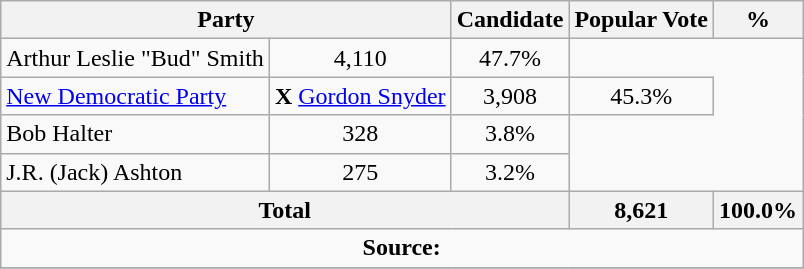<table class="wikitable">
<tr>
<th colspan="2">Party</th>
<th>Candidate</th>
<th>Popular Vote</th>
<th>%</th>
</tr>
<tr>
<td> Arthur Leslie "Bud" Smith</td>
<td align=center>4,110</td>
<td align=center>47.7%</td>
</tr>
<tr>
<td><a href='#'>New Democratic Party</a></td>
<td><strong>X</strong> <a href='#'>Gordon Snyder</a></td>
<td align=center>3,908</td>
<td align=center>45.3%</td>
</tr>
<tr>
<td>Bob Halter</td>
<td align=center>328</td>
<td align=center>3.8%</td>
</tr>
<tr>
<td>J.R. (Jack) Ashton</td>
<td align=center>275</td>
<td align=center>3.2%</td>
</tr>
<tr>
<th colspan=3>Total</th>
<th>8,621</th>
<th>100.0%</th>
</tr>
<tr>
<td align="center" colspan=5><strong>Source:</strong> </td>
</tr>
<tr>
</tr>
</table>
